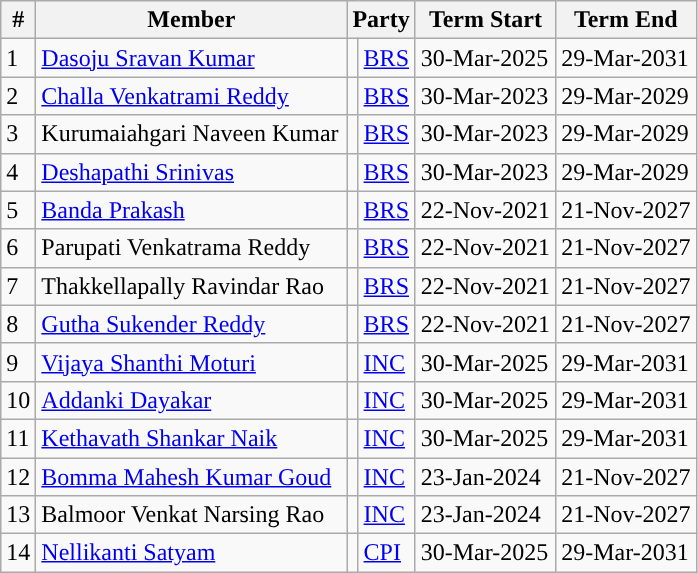<table class="wikitable sortable">
<tr>
<th>#</th>
<th style="width:200px">Member</th>
<th colspan="2">Party</th>
<th>Term Start</th>
<th>Term End</th>
</tr>
<tr>
<td>1</td>
<td><a href='#'>Dasoju Sravan Kumar</a></td>
<td></td>
<td><a href='#'>BRS</a></td>
<td>30-Mar-2025</td>
<td>29-Mar-2031</td>
</tr>
<tr>
<td>2</td>
<td><a href='#'>Challa Venkatrami Reddy</a></td>
<td></td>
<td><a href='#'>BRS</a></td>
<td>30-Mar-2023</td>
<td>29-Mar-2029</td>
</tr>
<tr>
<td>3</td>
<td>Kurumaiahgari Naveen Kumar</td>
<td></td>
<td><a href='#'>BRS</a></td>
<td>30-Mar-2023</td>
<td>29-Mar-2029</td>
</tr>
<tr>
<td>4</td>
<td><a href='#'>Deshapathi Srinivas</a></td>
<td></td>
<td><a href='#'>BRS</a></td>
<td>30-Mar-2023</td>
<td>29-Mar-2029</td>
</tr>
<tr>
<td>5</td>
<td><a href='#'>Banda Prakash</a></td>
<td></td>
<td><a href='#'>BRS</a></td>
<td>22-Nov-2021</td>
<td>21-Nov-2027</td>
</tr>
<tr>
<td>6</td>
<td>Parupati Venkatrama Reddy</td>
<td></td>
<td><a href='#'>BRS</a></td>
<td>22-Nov-2021</td>
<td>21-Nov-2027</td>
</tr>
<tr>
<td>7</td>
<td>Thakkellapally Ravindar Rao</td>
<td></td>
<td><a href='#'>BRS</a></td>
<td>22-Nov-2021</td>
<td>21-Nov-2027</td>
</tr>
<tr>
<td>8</td>
<td><a href='#'>Gutha Sukender Reddy</a></td>
<td></td>
<td><a href='#'>BRS</a></td>
<td>22-Nov-2021</td>
<td>21-Nov-2027</td>
</tr>
<tr>
<td>9</td>
<td><a href='#'>Vijaya Shanthi Moturi</a></td>
<td></td>
<td><a href='#'>INC</a></td>
<td>30-Mar-2025</td>
<td>29-Mar-2031</td>
</tr>
<tr>
<td>10</td>
<td><a href='#'>Addanki Dayakar</a></td>
<td></td>
<td><a href='#'>INC</a></td>
<td>30-Mar-2025</td>
<td>29-Mar-2031</td>
</tr>
<tr>
<td>11</td>
<td><a href='#'>Kethavath Shankar Naik</a></td>
<td></td>
<td><a href='#'>INC</a></td>
<td>30-Mar-2025</td>
<td>29-Mar-2031</td>
</tr>
<tr>
<td>12</td>
<td><a href='#'>Bomma Mahesh Kumar Goud</a></td>
<td></td>
<td><a href='#'>INC</a></td>
<td>23-Jan-2024</td>
<td>21-Nov-2027</td>
</tr>
<tr>
<td>13</td>
<td>Balmoor Venkat Narsing Rao</td>
<td></td>
<td><a href='#'>INC</a></td>
<td>23-Jan-2024</td>
<td>21-Nov-2027</td>
</tr>
<tr>
<td>14</td>
<td><a href='#'>Nellikanti Satyam</a></td>
<td></td>
<td><a href='#'>CPI</a></td>
<td>30-Mar-2025</td>
<td>29-Mar-2031</td>
</tr>
</table>
